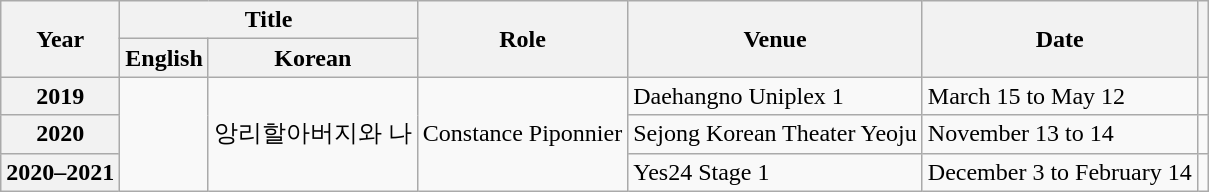<table class="wikitable plainrowheaders sortable" style="text-align:left; font-size:100%;">
<tr>
<th scope="col" rowspan="2">Year</th>
<th scope="col" colspan="2">Title</th>
<th scope="col" rowspan="2">Role</th>
<th scope="col" rowspan="2" class="unsortable">Venue</th>
<th scope="col" rowspan="2">Date</th>
<th rowspan="2" scope="col" class="unsortable"></th>
</tr>
<tr>
<th scope="col">English</th>
<th scope="col">Korean</th>
</tr>
<tr>
<th scope="row">2019</th>
<td rowspan="3"><em></em></td>
<td rowspan="3">앙리할아버지와 나</td>
<td rowspan="3">Constance Piponnier</td>
<td>Daehangno Uniplex 1</td>
<td>March 15 to May 12</td>
<td style="text-align:center"></td>
</tr>
<tr>
<th scope="row">2020</th>
<td>Sejong Korean Theater Yeoju</td>
<td>November 13 to 14</td>
<td style="text-align:center"></td>
</tr>
<tr>
<th scope="row">2020–2021</th>
<td>Yes24 Stage 1</td>
<td>December 3 to February 14</td>
<td style="text-align:center"></td>
</tr>
</table>
